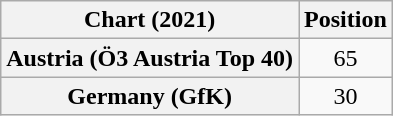<table class="wikitable sortable plainrowheaders" style="text-align:center">
<tr>
<th scope="col">Chart (2021)</th>
<th scope="col">Position</th>
</tr>
<tr>
<th scope="row">Austria (Ö3 Austria Top 40)</th>
<td>65</td>
</tr>
<tr>
<th scope="row">Germany (GfK)</th>
<td>30</td>
</tr>
</table>
